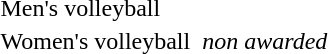<table>
<tr>
<td>Men's volleyball</td>
<td></td>
<td></td>
<td></td>
</tr>
<tr>
<td>Women's volleyball</td>
<td></td>
<td><em>non awarded</em></td>
<td></td>
</tr>
</table>
